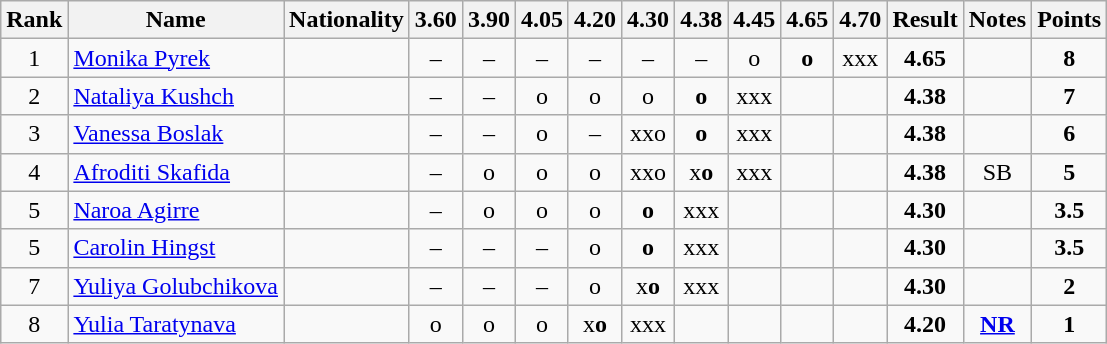<table class="wikitable sortable" style="text-align:center">
<tr>
<th>Rank</th>
<th>Name</th>
<th>Nationality</th>
<th>3.60</th>
<th>3.90</th>
<th>4.05</th>
<th>4.20</th>
<th>4.30</th>
<th>4.38</th>
<th>4.45</th>
<th>4.65</th>
<th>4.70</th>
<th>Result</th>
<th>Notes</th>
<th>Points</th>
</tr>
<tr>
<td>1</td>
<td align=left><a href='#'>Monika Pyrek</a></td>
<td align=left></td>
<td>–</td>
<td>–</td>
<td>–</td>
<td>–</td>
<td>–</td>
<td>–</td>
<td>o</td>
<td><strong>o</strong></td>
<td>xxx</td>
<td><strong>4.65</strong></td>
<td></td>
<td><strong>8</strong></td>
</tr>
<tr>
<td>2</td>
<td align=left><a href='#'>Nataliya Kushch</a></td>
<td align=left></td>
<td>–</td>
<td>–</td>
<td>o</td>
<td>o</td>
<td>o</td>
<td><strong>o</strong></td>
<td>xxx</td>
<td></td>
<td></td>
<td><strong>4.38</strong></td>
<td></td>
<td><strong>7</strong></td>
</tr>
<tr>
<td>3</td>
<td align=left><a href='#'>Vanessa Boslak</a></td>
<td align=left></td>
<td>–</td>
<td>–</td>
<td>o</td>
<td>–</td>
<td>xxo</td>
<td><strong>o</strong></td>
<td>xxx</td>
<td></td>
<td></td>
<td><strong>4.38</strong></td>
<td></td>
<td><strong>6</strong></td>
</tr>
<tr>
<td>4</td>
<td align=left><a href='#'>Afroditi Skafida</a></td>
<td align=left></td>
<td>–</td>
<td>o</td>
<td>o</td>
<td>o</td>
<td>xxo</td>
<td>x<strong>o</strong></td>
<td>xxx</td>
<td></td>
<td></td>
<td><strong>4.38</strong></td>
<td>SB</td>
<td><strong>5</strong></td>
</tr>
<tr>
<td>5</td>
<td align=left><a href='#'>Naroa Agirre</a></td>
<td align=left></td>
<td>–</td>
<td>o</td>
<td>o</td>
<td>o</td>
<td><strong>o</strong></td>
<td>xxx</td>
<td></td>
<td></td>
<td></td>
<td><strong>4.30</strong></td>
<td></td>
<td><strong>3.5</strong></td>
</tr>
<tr>
<td>5</td>
<td align=left><a href='#'>Carolin Hingst</a></td>
<td align=left></td>
<td>–</td>
<td>–</td>
<td>–</td>
<td>o</td>
<td><strong>o</strong></td>
<td>xxx</td>
<td></td>
<td></td>
<td></td>
<td><strong>4.30</strong></td>
<td></td>
<td><strong>3.5</strong></td>
</tr>
<tr>
<td>7</td>
<td align=left><a href='#'>Yuliya Golubchikova</a></td>
<td align=left></td>
<td>–</td>
<td>–</td>
<td>–</td>
<td>o</td>
<td>x<strong>o</strong></td>
<td>xxx</td>
<td></td>
<td></td>
<td></td>
<td><strong>4.30</strong></td>
<td></td>
<td><strong>2</strong></td>
</tr>
<tr>
<td>8</td>
<td align=left><a href='#'>Yulia Taratynava</a></td>
<td align=left></td>
<td>o</td>
<td>o</td>
<td>o</td>
<td>x<strong>o</strong></td>
<td>xxx</td>
<td></td>
<td></td>
<td></td>
<td></td>
<td><strong>4.20</strong></td>
<td><strong><a href='#'>NR</a></strong></td>
<td><strong>1</strong></td>
</tr>
</table>
